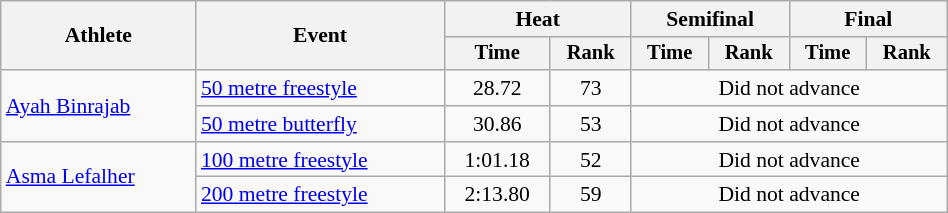<table class="wikitable" style="text-align:center; font-size:90%; width:50%;">
<tr>
<th rowspan="2">Athlete</th>
<th rowspan="2">Event</th>
<th colspan="2">Heat</th>
<th colspan="2">Semifinal</th>
<th colspan="2">Final</th>
</tr>
<tr style="font-size:95%">
<th>Time</th>
<th>Rank</th>
<th>Time</th>
<th>Rank</th>
<th>Time</th>
<th>Rank</th>
</tr>
<tr>
<td align=left rowspan=2><a href='#'>Ayah Binrajab</a></td>
<td align=left><a href='#'>50 metre freestyle</a></td>
<td>28.72</td>
<td>73</td>
<td colspan=4>Did not advance</td>
</tr>
<tr>
<td align=left><a href='#'>50 metre butterfly</a></td>
<td>30.86</td>
<td>53</td>
<td colspan=4>Did not advance</td>
</tr>
<tr>
<td align=left rowspan=2><a href='#'>Asma Lefalher</a></td>
<td align=left><a href='#'>100 metre freestyle</a></td>
<td>1:01.18</td>
<td>52</td>
<td colspan=4>Did not advance</td>
</tr>
<tr>
<td align=left><a href='#'>200 metre freestyle</a></td>
<td>2:13.80</td>
<td>59</td>
<td colspan=4>Did not advance</td>
</tr>
</table>
